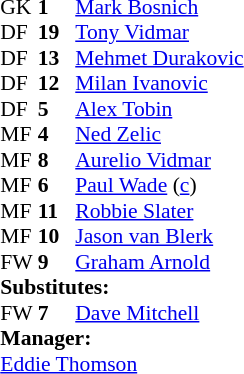<table style="font-size:90%; margin:0.2em auto;" cellspacing="0" cellpadding="0">
<tr>
<th width="25"></th>
<th width="25"></th>
</tr>
<tr>
<td>GK</td>
<td><strong>1</strong></td>
<td><a href='#'>Mark Bosnich</a></td>
</tr>
<tr>
<td>DF</td>
<td><strong>19</strong></td>
<td><a href='#'>Tony Vidmar</a></td>
<td></td>
<td></td>
</tr>
<tr>
<td>DF</td>
<td><strong>13</strong></td>
<td><a href='#'>Mehmet Durakovic</a></td>
</tr>
<tr>
<td>DF</td>
<td><strong>12</strong></td>
<td><a href='#'>Milan Ivanovic</a></td>
</tr>
<tr>
<td>DF</td>
<td><strong>5</strong></td>
<td><a href='#'>Alex Tobin</a></td>
</tr>
<tr>
<td>MF</td>
<td><strong>4</strong></td>
<td><a href='#'>Ned Zelic</a></td>
</tr>
<tr>
<td>MF</td>
<td><strong>8</strong></td>
<td><a href='#'>Aurelio Vidmar</a></td>
</tr>
<tr>
<td>MF</td>
<td><strong>6</strong></td>
<td><a href='#'>Paul Wade</a> (<a href='#'>c</a>)</td>
</tr>
<tr>
<td>MF</td>
<td><strong>11</strong></td>
<td><a href='#'>Robbie Slater</a></td>
<td></td>
</tr>
<tr>
<td>MF</td>
<td><strong>10</strong></td>
<td><a href='#'>Jason van Blerk</a></td>
</tr>
<tr>
<td>FW</td>
<td><strong>9</strong></td>
<td><a href='#'>Graham Arnold</a></td>
</tr>
<tr>
<td colspan=3><strong>Substitutes:</strong></td>
</tr>
<tr>
<td>FW</td>
<td><strong>7</strong></td>
<td><a href='#'>Dave Mitchell</a></td>
<td></td>
<td></td>
<td></td>
</tr>
<tr>
<td colspan=3><strong>Manager:</strong></td>
</tr>
<tr>
<td colspan=3> <a href='#'>Eddie Thomson</a></td>
</tr>
</table>
